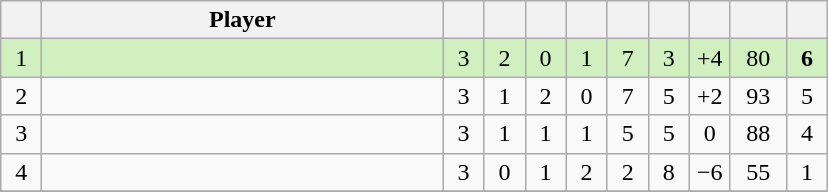<table class="wikitable" style="text-align:center;">
<tr>
<th width=20></th>
<th width=260>Player</th>
<th width=20></th>
<th width=20></th>
<th width=20></th>
<th width=20></th>
<th width=20></th>
<th width=20></th>
<th width=20></th>
<th width=30></th>
<th width=20></th>
</tr>
<tr style="background:#D0F0C0;">
<td>1</td>
<td align=left> <small></small></td>
<td>3</td>
<td>2</td>
<td>0</td>
<td>1</td>
<td>7</td>
<td>3</td>
<td>+4</td>
<td>80</td>
<td><strong>6</strong></td>
</tr>
<tr>
<td>2</td>
<td align=left> <small></small></td>
<td>3</td>
<td>1</td>
<td>2</td>
<td>0</td>
<td>7</td>
<td>5</td>
<td>+2</td>
<td>93</td>
<td>5</td>
</tr>
<tr>
<td>3</td>
<td align=left> <small></small></td>
<td>3</td>
<td>1</td>
<td>1</td>
<td>1</td>
<td>5</td>
<td>5</td>
<td>0</td>
<td>88</td>
<td>4</td>
</tr>
<tr>
<td>4</td>
<td align=left> <small></small></td>
<td>3</td>
<td>0</td>
<td>1</td>
<td>2</td>
<td>2</td>
<td>8</td>
<td>−6</td>
<td>55</td>
<td>1</td>
</tr>
<tr>
</tr>
</table>
